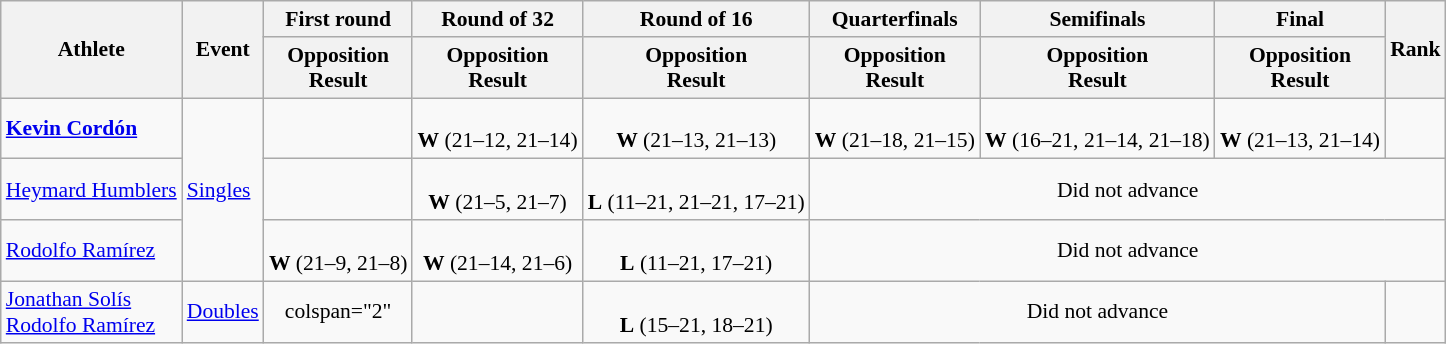<table class="wikitable" style="font-size:90%">
<tr>
<th rowspan="2">Athlete</th>
<th rowspan="2">Event</th>
<th>First round</th>
<th>Round of 32</th>
<th>Round of 16</th>
<th>Quarterfinals</th>
<th>Semifinals</th>
<th>Final</th>
<th rowspan="2">Rank</th>
</tr>
<tr>
<th>Opposition<br>Result</th>
<th>Opposition<br>Result</th>
<th>Opposition<br>Result</th>
<th>Opposition<br>Result</th>
<th>Opposition<br>Result</th>
<th>Opposition<br>Result</th>
</tr>
<tr align=center>
<td align=left><strong><a href='#'>Kevin Cordón</a></strong></td>
<td align=left rowspan="3"><a href='#'>Singles</a></td>
<td></td>
<td><br><strong>W</strong> (21–12, 21–14)</td>
<td><br><strong>W</strong> (21–13, 21–13)</td>
<td><br><strong>W</strong> (21–18, 21–15)</td>
<td><br><strong>W</strong> (16–21, 21–14, 21–18)</td>
<td><br><strong>W</strong> (21–13, 21–14)</td>
<td></td>
</tr>
<tr align=center>
<td align=left><a href='#'>Heymard Humblers</a></td>
<td></td>
<td><br><strong>W</strong> (21–5, 21–7)</td>
<td><br><strong>L</strong> (11–21, 21–21, 17–21)</td>
<td colspan="4">Did not advance</td>
</tr>
<tr align=center>
<td align=left><a href='#'>Rodolfo Ramírez</a></td>
<td><br><strong>W</strong> (21–9, 21–8)</td>
<td><br><strong>W</strong> (21–14, 21–6)</td>
<td><br><strong>L</strong> (11–21, 17–21)</td>
<td colspan="4">Did not advance</td>
</tr>
<tr align=center>
<td align=left><a href='#'>Jonathan Solís</a><br><a href='#'>Rodolfo Ramírez</a></td>
<td align=left><a href='#'>Doubles</a></td>
<td>colspan="2" </td>
<td></td>
<td><br><strong>L</strong> (15–21, 18–21)</td>
<td colspan="3">Did not advance</td>
</tr>
</table>
